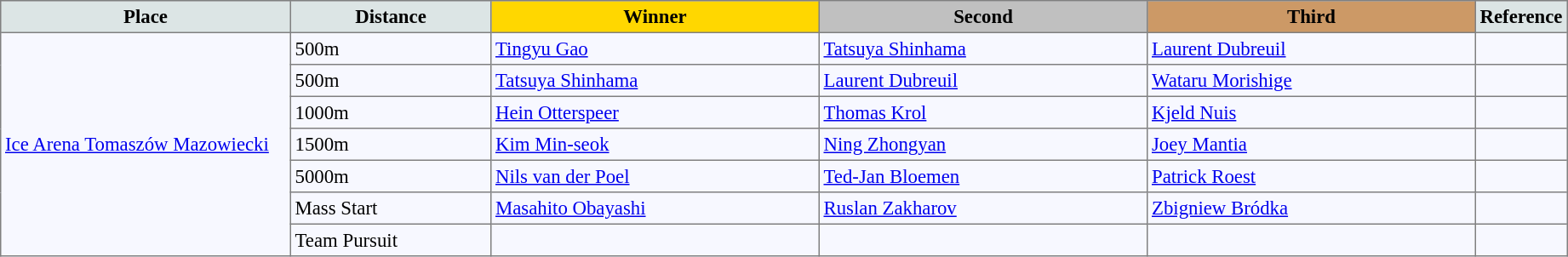<table bgcolor="#f7f8ff" cellpadding="3" cellspacing="0" border="1" style="font-size: 95%; border: gray solid 1px; border-collapse: collapse;">
<tr bgcolor="#cccccc" (1>
<td width="220" align="center" bgcolor="#dce5e5"><strong>Place</strong></td>
<td width="150" align="center" bgcolor="#dce5e5"><strong>Distance</strong></td>
<td align="center" bgcolor="gold" width="250"><strong>Winner</strong></td>
<td align="center" bgcolor="silver" width="250"><strong>Second</strong></td>
<td width="250" align="center" bgcolor="#cc9966"><strong>Third</strong></td>
<td width="30" align="center" bgcolor="#dce5e5"><strong>Reference</strong></td>
</tr>
<tr align="left">
<td rowspan=7><a href='#'>Ice Arena Tomaszów Mazowiecki</a></td>
<td>500m</td>
<td> <a href='#'>Tingyu Gao</a></td>
<td> <a href='#'>Tatsuya Shinhama</a></td>
<td> <a href='#'>Laurent Dubreuil</a></td>
<td></td>
</tr>
<tr align="left">
<td>500m</td>
<td> <a href='#'>Tatsuya Shinhama</a></td>
<td> <a href='#'>Laurent Dubreuil</a></td>
<td> <a href='#'>Wataru Morishige</a></td>
<td></td>
</tr>
<tr align="left">
<td>1000m</td>
<td> <a href='#'>Hein Otterspeer</a></td>
<td> <a href='#'>Thomas Krol</a></td>
<td> <a href='#'>Kjeld Nuis</a></td>
<td></td>
</tr>
<tr align="left">
<td>1500m</td>
<td> <a href='#'>Kim Min-seok</a></td>
<td> <a href='#'>Ning Zhongyan</a></td>
<td> <a href='#'>Joey Mantia</a></td>
<td></td>
</tr>
<tr align="left">
<td>5000m</td>
<td> <a href='#'>Nils van der Poel</a></td>
<td> <a href='#'>Ted-Jan Bloemen</a></td>
<td> <a href='#'>Patrick Roest</a></td>
<td></td>
</tr>
<tr align="left">
<td>Mass Start</td>
<td> <a href='#'>Masahito Obayashi</a></td>
<td> <a href='#'>Ruslan Zakharov</a></td>
<td> <a href='#'>Zbigniew Bródka</a></td>
<td></td>
</tr>
<tr align="left">
<td>Team Pursuit</td>
<td></td>
<td></td>
<td></td>
<td></td>
</tr>
</table>
